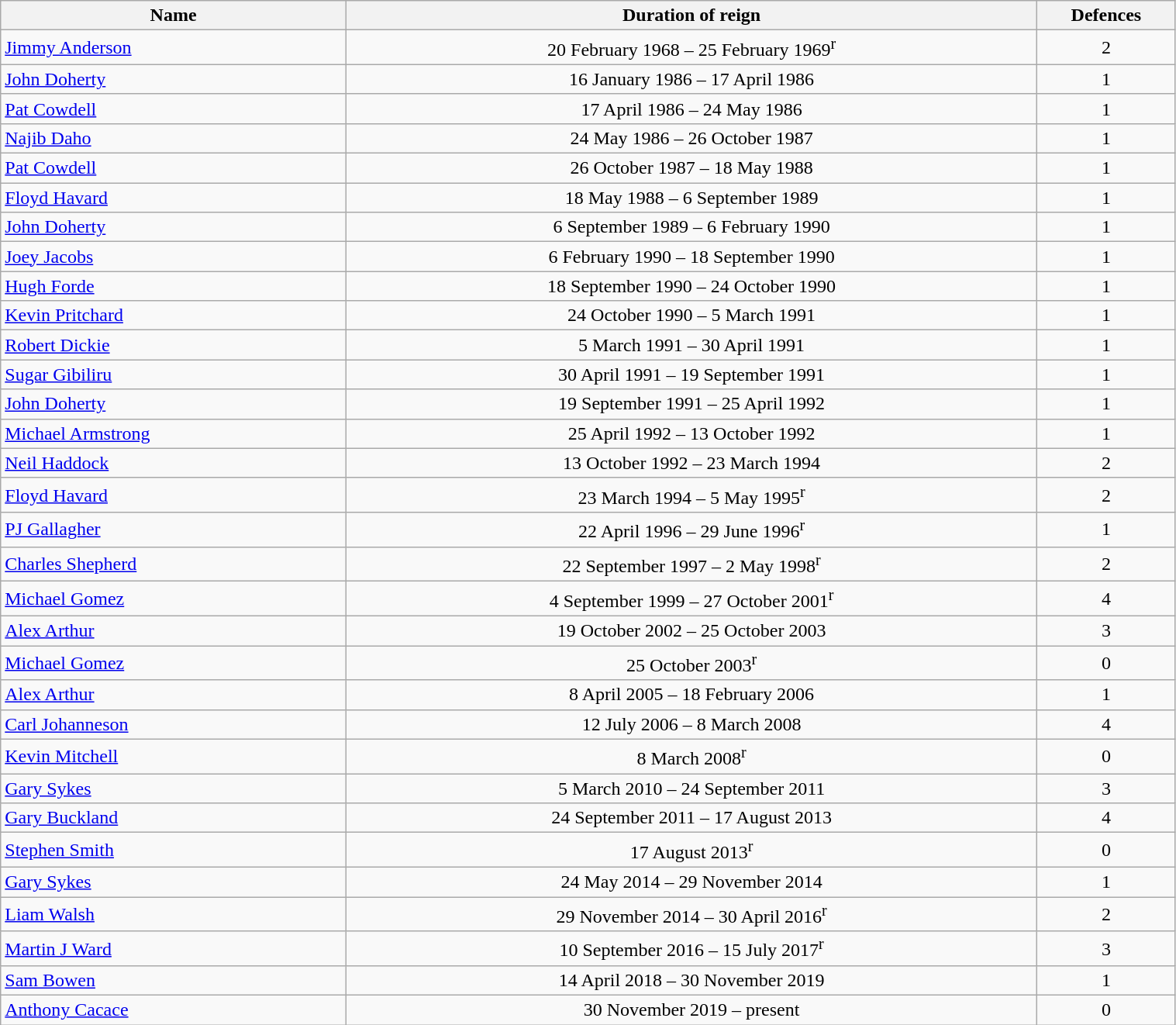<table class="wikitable" width=80%>
<tr>
<th width=25%>Name</th>
<th width=50%>Duration of reign</th>
<th width=10%>Defences</th>
</tr>
<tr align=center>
<td align=left><a href='#'>Jimmy Anderson</a></td>
<td>20 February 1968 – 25 February 1969<sup>r</sup></td>
<td>2</td>
</tr>
<tr align=center>
<td align=left><a href='#'>John Doherty</a></td>
<td>16 January 1986 – 17 April 1986</td>
<td>1</td>
</tr>
<tr align=center>
<td align=left><a href='#'>Pat Cowdell</a></td>
<td>17 April 1986 – 24 May 1986</td>
<td>1</td>
</tr>
<tr align=center>
<td align=left><a href='#'>Najib Daho</a></td>
<td>24 May 1986 – 26 October 1987</td>
<td>1</td>
</tr>
<tr align=center>
<td align=left><a href='#'>Pat Cowdell</a></td>
<td>26 October 1987 – 18 May 1988</td>
<td>1</td>
</tr>
<tr align=center>
<td align=left><a href='#'>Floyd Havard</a></td>
<td>18 May 1988 – 6 September 1989</td>
<td>1</td>
</tr>
<tr align=center>
<td align=left><a href='#'>John Doherty</a></td>
<td>6 September 1989 – 6 February 1990</td>
<td>1</td>
</tr>
<tr align=center>
<td align=left><a href='#'>Joey Jacobs</a></td>
<td>6 February 1990 – 18 September 1990</td>
<td>1</td>
</tr>
<tr align=center>
<td align=left><a href='#'>Hugh Forde</a></td>
<td>18 September 1990 – 24 October 1990</td>
<td>1</td>
</tr>
<tr align=center>
<td align=left><a href='#'>Kevin Pritchard</a></td>
<td>24 October 1990 – 5 March 1991</td>
<td>1</td>
</tr>
<tr align=center>
<td align=left><a href='#'>Robert Dickie</a></td>
<td>5 March 1991 – 30 April 1991</td>
<td>1</td>
</tr>
<tr align=center>
<td align=left><a href='#'>Sugar Gibiliru</a></td>
<td>30 April 1991 – 19 September 1991</td>
<td>1</td>
</tr>
<tr align=center>
<td align=left><a href='#'>John Doherty</a></td>
<td>19 September 1991 – 25 April 1992</td>
<td>1</td>
</tr>
<tr align=center>
<td align=left><a href='#'>Michael Armstrong</a></td>
<td>25 April 1992 – 13 October 1992</td>
<td>1</td>
</tr>
<tr align=center>
<td align=left><a href='#'>Neil Haddock</a></td>
<td>13 October 1992 – 23 March 1994</td>
<td>2</td>
</tr>
<tr align=center>
<td align=left><a href='#'>Floyd Havard</a></td>
<td>23 March 1994 – 5 May 1995<sup>r</sup></td>
<td>2</td>
</tr>
<tr align=center>
<td align=left><a href='#'>PJ Gallagher</a></td>
<td>22 April 1996 – 29 June 1996<sup>r</sup></td>
<td>1</td>
</tr>
<tr align=center>
<td align=left><a href='#'>Charles Shepherd</a></td>
<td>22 September 1997 – 2 May 1998<sup>r</sup></td>
<td>2</td>
</tr>
<tr align=center>
<td align=left><a href='#'>Michael Gomez</a></td>
<td>4 September 1999 – 27 October 2001<sup>r</sup></td>
<td>4</td>
</tr>
<tr align=center>
<td align=left><a href='#'>Alex Arthur</a></td>
<td>19 October 2002 – 25 October 2003</td>
<td>3</td>
</tr>
<tr align=center>
<td align=left><a href='#'>Michael Gomez</a></td>
<td>25 October 2003<sup>r</sup></td>
<td>0</td>
</tr>
<tr align=center>
<td align=left><a href='#'>Alex Arthur</a></td>
<td>8 April 2005 – 18 February 2006</td>
<td>1</td>
</tr>
<tr align=center>
<td align=left><a href='#'>Carl Johanneson</a></td>
<td>12 July 2006 – 8 March 2008</td>
<td>4</td>
</tr>
<tr align=center>
<td align=left><a href='#'>Kevin Mitchell</a></td>
<td>8 March 2008<sup>r</sup></td>
<td>0</td>
</tr>
<tr align=center>
<td align=left><a href='#'>Gary Sykes</a></td>
<td>5 March 2010 – 24 September 2011</td>
<td>3</td>
</tr>
<tr align=center>
<td align=left><a href='#'>Gary Buckland</a></td>
<td>24 September 2011 – 17 August 2013</td>
<td>4</td>
</tr>
<tr align=center>
<td align=left><a href='#'>Stephen Smith</a></td>
<td>17 August 2013<sup>r</sup></td>
<td>0</td>
</tr>
<tr align=center>
<td align=left><a href='#'>Gary Sykes</a></td>
<td>24 May 2014 – 29 November 2014</td>
<td>1</td>
</tr>
<tr align=center>
<td align=left><a href='#'>Liam Walsh</a></td>
<td>29 November 2014 – 30 April 2016<sup>r</sup></td>
<td>2</td>
</tr>
<tr align=center>
<td align=left><a href='#'>Martin J Ward</a></td>
<td>10 September 2016 – 15 July 2017<sup>r</sup></td>
<td>3</td>
</tr>
<tr align=center>
<td align=left><a href='#'>Sam Bowen</a></td>
<td>14 April 2018 – 30 November 2019</td>
<td>1</td>
</tr>
<tr align=center>
<td align=left><a href='#'>Anthony Cacace</a></td>
<td>30 November 2019 – present</td>
<td>0</td>
</tr>
</table>
